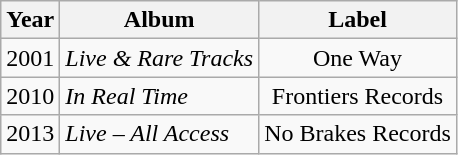<table class="wikitable" style="text-align:center;">
<tr>
<th>Year</th>
<th>Album</th>
<th>Label</th>
</tr>
<tr>
<td>2001</td>
<td style="text-align:left;"><em>Live & Rare Tracks</em></td>
<td>One Way</td>
</tr>
<tr>
<td>2010</td>
<td style="text-align:left;"><em>In Real Time</em></td>
<td>Frontiers Records</td>
</tr>
<tr>
<td>2013</td>
<td style="text-align:left;"><em>Live – All Access</em></td>
<td>No Brakes Records</td>
</tr>
</table>
